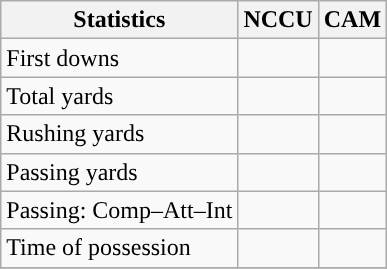<table class="wikitable" style="float: left;">
<tr>
<th>Statistics</th>
<th>NCCU</th>
<th>CAM</th>
</tr>
<tr>
<td>First downs</td>
<td></td>
<td></td>
</tr>
<tr>
<td>Total yards</td>
<td></td>
<td></td>
</tr>
<tr>
<td>Rushing yards</td>
<td></td>
<td></td>
</tr>
<tr>
<td>Passing yards</td>
<td></td>
<td></td>
</tr>
<tr>
<td>Passing: Comp–Att–Int</td>
<td></td>
<td></td>
</tr>
<tr>
<td>Time of possession</td>
<td></td>
<td></td>
</tr>
<tr>
</tr>
</table>
